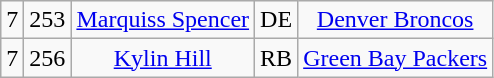<table class="wikitable" style="text-align:center">
<tr>
<td>7</td>
<td>253</td>
<td><a href='#'>Marquiss Spencer</a></td>
<td>DE</td>
<td><a href='#'>Denver Broncos</a></td>
</tr>
<tr>
<td>7</td>
<td>256</td>
<td><a href='#'>Kylin Hill</a></td>
<td>RB</td>
<td><a href='#'>Green Bay Packers</a></td>
</tr>
</table>
